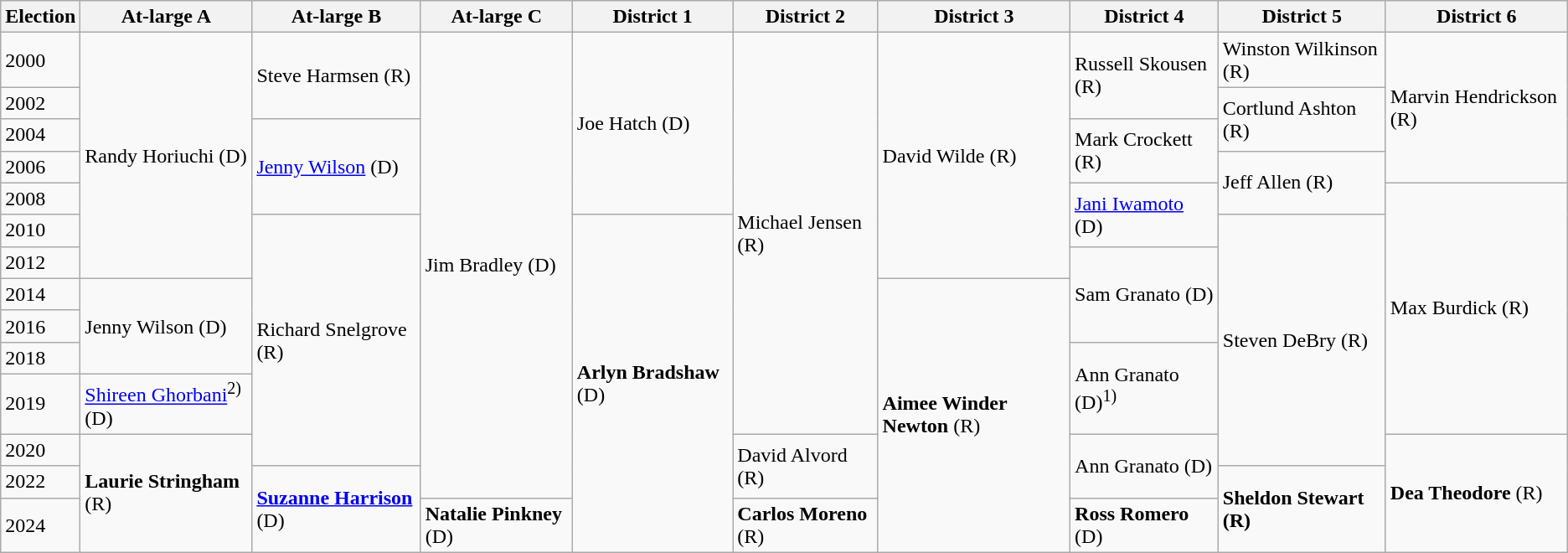<table class="wikitable">
<tr>
<th>Election</th>
<th>At-large A</th>
<th>At-large B</th>
<th>At-large C</th>
<th>District 1</th>
<th>District 2</th>
<th>District 3</th>
<th>District 4</th>
<th>District 5</th>
<th>District 6</th>
</tr>
<tr>
<td>2000</td>
<td rowspan="7">Randy Horiuchi (D)</td>
<td rowspan="2">Steve Harmsen (R)</td>
<td rowspan="13">Jim Bradley (D)</td>
<td rowspan="5">Joe Hatch (D)</td>
<td rowspan="11">Michael Jensen (R)</td>
<td rowspan="7">David Wilde (R)</td>
<td rowspan="2">Russell Skousen (R)</td>
<td>Winston Wilkinson (R)</td>
<td rowspan="4">Marvin Hendrickson (R)</td>
</tr>
<tr>
<td>2002</td>
<td rowspan="2">Cortlund Ashton (R)</td>
</tr>
<tr>
<td>2004</td>
<td rowspan="3"><a href='#'>Jenny Wilson</a> (D)</td>
<td rowspan="2">Mark Crockett (R)</td>
</tr>
<tr>
<td>2006</td>
<td rowspan="2">Jeff Allen (R)</td>
</tr>
<tr>
<td>2008</td>
<td rowspan="2"><a href='#'>Jani Iwamoto</a> (D)</td>
<td rowspan="7">Max Burdick (R)</td>
</tr>
<tr>
<td>2010</td>
<td rowspan="7">Richard Snelgrove (R)</td>
<td rowspan="9"><strong>Arlyn Bradshaw</strong> (D)</td>
<td rowspan="7">Steven DeBry (R)</td>
</tr>
<tr>
<td>2012</td>
<td rowspan="3">Sam Granato (D)</td>
</tr>
<tr>
<td>2014</td>
<td rowspan="3">Jenny Wilson (D)</td>
<td rowspan="7"><strong>Aimee Winder Newton</strong> (R)</td>
</tr>
<tr>
<td>2016</td>
</tr>
<tr>
<td>2018</td>
<td rowspan="2">Ann Granato (D)<sup>1)</sup></td>
</tr>
<tr>
<td>2019</td>
<td><a href='#'>Shireen Ghorbani</a><sup>2)</sup> (D)</td>
</tr>
<tr>
<td>2020</td>
<td rowspan="3"><strong>Laurie Stringham</strong> (R)</td>
<td rowspan="2">David Alvord (R)</td>
<td rowspan="2">Ann Granato (D)</td>
<td rowspan="3"><strong>Dea Theodore</strong> (R)</td>
</tr>
<tr>
<td>2022</td>
<td rowspan="2"><strong><a href='#'>Suzanne Harrison</a></strong> (D)</td>
<td rowspan="2"><strong>Sheldon Stewart (R)</strong></td>
</tr>
<tr>
<td>2024</td>
<td><strong>Natalie Pinkney</strong> (D)</td>
<td><strong>Carlos Moreno</strong> (R)</td>
<td><strong>Ross Romero</strong> (D)</td>
</tr>
</table>
